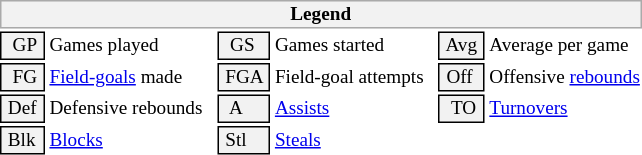<table class="toccolours" style="font-size: 80%; white-space: nowrap;">
<tr>
<th colspan="6" style="background:#f2f2f2; border:1px solid #aaa;">Legend</th>
</tr>
<tr>
<td style="background:#f2f2f2; border:1px solid black;">  GP </td>
<td>Games played</td>
<td style="background:#f2f2f2; border:1px solid black;">  GS </td>
<td>Games started</td>
<td style="background:#f2f2f2; border:1px solid black;"> Avg </td>
<td>Average per game</td>
</tr>
<tr>
<td style="background:#f2f2f2; border:1px solid black;">  FG </td>
<td style="padding-right: 8px"><a href='#'>Field-goals</a> made</td>
<td style="background:#f2f2f2; border:1px solid black;"> FGA </td>
<td style="padding-right: 8px">Field-goal attempts</td>
<td style="background:#f2f2f2; border:1px solid black;"> Off </td>
<td>Offensive <a href='#'>rebounds</a></td>
</tr>
<tr>
<td style="background:#f2f2f2; border:1px solid black;"> Def </td>
<td style="padding-right: 8px">Defensive rebounds</td>
<td style="background:#f2f2f2; border:1px solid black;">  A </td>
<td style="padding-right: 8px"><a href='#'>Assists</a></td>
<td style="background:#f2f2f2; border:1px solid black;">  TO</td>
<td><a href='#'>Turnovers</a></td>
</tr>
<tr>
<td style="background:#f2f2f2; border:1px solid black;"> Blk </td>
<td><a href='#'>Blocks</a></td>
<td style="background:#f2f2f2; border:1px solid black;"> Stl </td>
<td><a href='#'>Steals</a></td>
</tr>
</table>
